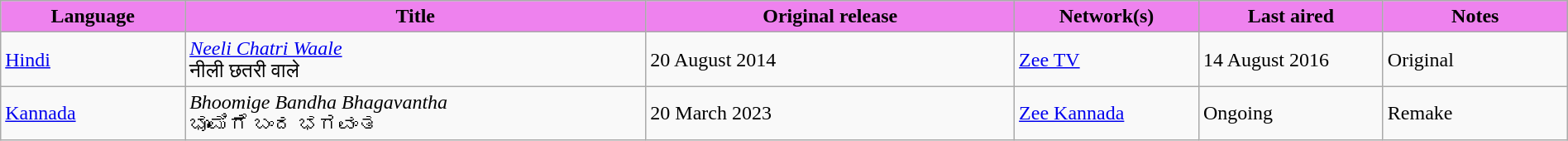<table class="wikitable" style="width: 100%; margin-right: 0;">
<tr>
<th style="background:Violet; width:10%;">Language</th>
<th style="background:Violet; width:25%;">Title</th>
<th style="background:Violet; width:20%;">Original release</th>
<th style="background:Violet; width:10%;">Network(s)</th>
<th style="background:Violet; width:10%;">Last aired</th>
<th style="background:Violet; width:10%;">Notes</th>
</tr>
<tr>
<td><a href='#'>Hindi</a></td>
<td><em><a href='#'>Neeli Chatri Waale</a></em> <br> नीली छतरी वाले</td>
<td>20 August 2014</td>
<td><a href='#'>Zee TV</a></td>
<td>14 August 2016</td>
<td>Original</td>
</tr>
<tr>
<td><a href='#'>Kannada</a></td>
<td><em>Bhoomige Bandha Bhagavantha</em> <br> ಭೂಮಿಗೆ ಬಂದ ಭಗವಂತ</td>
<td>20 March 2023</td>
<td><a href='#'>Zee Kannada</a></td>
<td>Ongoing</td>
<td>Remake</td>
</tr>
</table>
